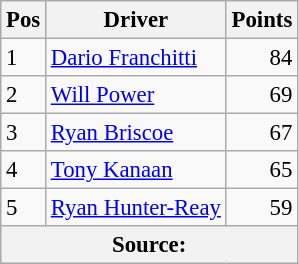<table class="wikitable" style="font-size: 95%;">
<tr>
<th>Pos</th>
<th>Driver</th>
<th>Points</th>
</tr>
<tr>
<td>1</td>
<td> <a href='#'>Dario Franchitti</a></td>
<td align="right">84</td>
</tr>
<tr>
<td>2</td>
<td> <a href='#'>Will Power</a></td>
<td align="right">69</td>
</tr>
<tr>
<td>3</td>
<td> <a href='#'>Ryan Briscoe</a></td>
<td align="right">67</td>
</tr>
<tr>
<td>4</td>
<td> <a href='#'>Tony Kanaan</a></td>
<td align="right">65</td>
</tr>
<tr>
<td>5</td>
<td> <a href='#'>Ryan Hunter-Reay</a></td>
<td align="right">59</td>
</tr>
<tr>
<th colspan=3><strong>Source:</strong></th>
</tr>
</table>
